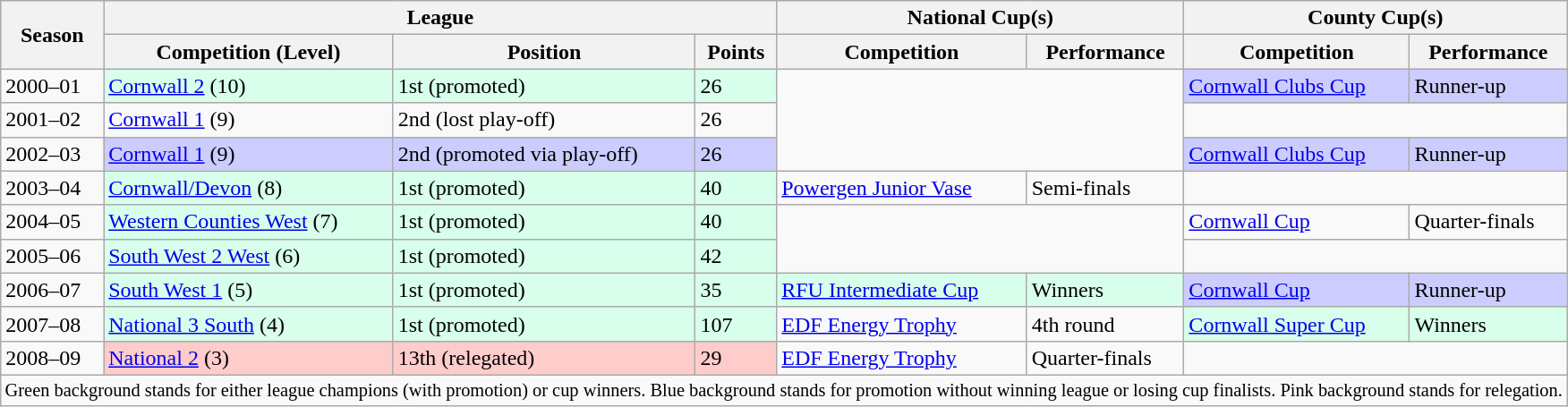<table class="wikitable">
<tr>
<th rowspan="2">Season</th>
<th colspan="3">League</th>
<th colspan="2">National Cup(s)</th>
<th colspan="2">County Cup(s)</th>
</tr>
<tr>
<th>Competition (Level)</th>
<th>Position</th>
<th>Points</th>
<th>Competition</th>
<th>Performance</th>
<th>Competition</th>
<th>Performance</th>
</tr>
<tr>
<td>2000–01</td>
<td style="background: #d8ffeb"><a href='#'>Cornwall 2</a> (10)</td>
<td style="background: #d8ffeb">1st (promoted)</td>
<td style="background: #d8ffeb">26</td>
<td rowspan=3 colspan=2></td>
<td style="background: #ccccff"><a href='#'>Cornwall Clubs Cup</a></td>
<td style="background: #ccccff">Runner-up</td>
</tr>
<tr>
<td>2001–02</td>
<td><a href='#'>Cornwall 1</a> (9)</td>
<td>2nd (lost play-off)</td>
<td>26</td>
</tr>
<tr>
<td>2002–03</td>
<td style="background: #ccccff"><a href='#'>Cornwall 1</a> (9)</td>
<td style="background: #ccccff">2nd (promoted via play-off)</td>
<td style="background: #ccccff">26</td>
<td style="background: #ccccff"><a href='#'>Cornwall Clubs Cup</a></td>
<td style="background: #ccccff">Runner-up</td>
</tr>
<tr>
<td>2003–04</td>
<td style="background: #d8ffeb"><a href='#'>Cornwall/Devon</a> (8)</td>
<td style="background: #d8ffeb">1st (promoted)</td>
<td style="background: #d8ffeb">40</td>
<td><a href='#'>Powergen Junior Vase</a></td>
<td>Semi-finals</td>
</tr>
<tr>
<td>2004–05</td>
<td style="background: #d8ffeb"><a href='#'>Western Counties West</a> (7)</td>
<td style="background: #d8ffeb">1st (promoted)</td>
<td style="background: #d8ffeb">40</td>
<td rowspan=2 colspan=2></td>
<td><a href='#'>Cornwall Cup</a></td>
<td>Quarter-finals</td>
</tr>
<tr>
<td>2005–06</td>
<td style="background: #d8ffeb"><a href='#'>South West 2 West</a> (6)</td>
<td style="background: #d8ffeb">1st (promoted)</td>
<td style="background: #d8ffeb">42</td>
</tr>
<tr>
<td>2006–07</td>
<td style="background: #d8ffeb"><a href='#'>South West 1</a> (5)</td>
<td style="background: #d8ffeb">1st (promoted)</td>
<td style="background: #d8ffeb">35</td>
<td style="background: #d8ffeb"><a href='#'>RFU Intermediate Cup</a></td>
<td style="background: #d8ffeb">Winners</td>
<td style="background: #ccccff"><a href='#'>Cornwall Cup</a></td>
<td style="background: #ccccff">Runner-up</td>
</tr>
<tr>
<td>2007–08</td>
<td style="background: #d8ffeb"><a href='#'>National 3 South</a> (4)</td>
<td style="background: #d8ffeb">1st (promoted)</td>
<td style="background: #d8ffeb">107</td>
<td><a href='#'>EDF Energy Trophy</a></td>
<td>4th round</td>
<td style="background: #d8ffeb"><a href='#'>Cornwall Super Cup</a></td>
<td style="background: #d8ffeb">Winners</td>
</tr>
<tr>
<td>2008–09</td>
<td style="background: #ffcccc"><a href='#'>National 2</a> (3)</td>
<td style="background: #ffcccc">13th (relegated)</td>
<td style="background: #ffcccc">29</td>
<td><a href='#'>EDF Energy Trophy</a></td>
<td>Quarter-finals</td>
<td rowspan=1 colspan=2></td>
</tr>
<tr>
<td colspan="15" style="border:0px;font-size:85%;"><span>Green background</span> stands for either league champions (with promotion) or cup winners. <span>Blue background</span> stands for promotion without winning league or losing cup finalists. <span>Pink background</span> stands for relegation.<br></td>
</tr>
</table>
